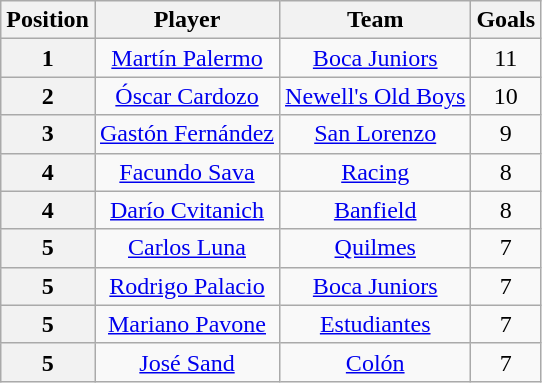<table class="wikitable" style="text-align:center">
<tr>
<th>Position</th>
<th>Player</th>
<th>Team</th>
<th>Goals</th>
</tr>
<tr>
<th>1</th>
<td><a href='#'>Martín Palermo</a></td>
<td><a href='#'>Boca Juniors</a></td>
<td>11</td>
</tr>
<tr>
<th>2</th>
<td><a href='#'>Óscar Cardozo</a></td>
<td><a href='#'>Newell's Old Boys</a></td>
<td>10</td>
</tr>
<tr>
<th>3</th>
<td><a href='#'>Gastón Fernández</a></td>
<td><a href='#'>San Lorenzo</a></td>
<td>9</td>
</tr>
<tr>
<th>4</th>
<td><a href='#'>Facundo Sava</a></td>
<td><a href='#'>Racing</a></td>
<td>8</td>
</tr>
<tr>
<th>4</th>
<td><a href='#'>Darío Cvitanich</a></td>
<td><a href='#'>Banfield</a></td>
<td>8</td>
</tr>
<tr>
<th>5</th>
<td><a href='#'>Carlos Luna</a></td>
<td><a href='#'>Quilmes</a></td>
<td>7</td>
</tr>
<tr>
<th>5</th>
<td><a href='#'>Rodrigo Palacio</a></td>
<td><a href='#'>Boca Juniors</a></td>
<td>7</td>
</tr>
<tr>
<th>5</th>
<td><a href='#'>Mariano Pavone</a></td>
<td><a href='#'>Estudiantes</a></td>
<td>7</td>
</tr>
<tr>
<th>5</th>
<td><a href='#'>José Sand</a></td>
<td><a href='#'>Colón</a></td>
<td>7</td>
</tr>
</table>
